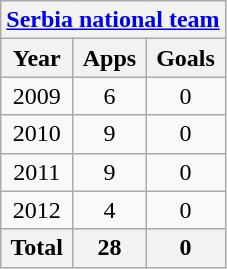<table class="wikitable" style="text-align:center">
<tr>
<th colspan=3><a href='#'>Serbia national team</a></th>
</tr>
<tr>
<th>Year</th>
<th>Apps</th>
<th>Goals</th>
</tr>
<tr>
<td>2009</td>
<td>6</td>
<td>0</td>
</tr>
<tr>
<td>2010</td>
<td>9</td>
<td>0</td>
</tr>
<tr>
<td>2011</td>
<td>9</td>
<td>0</td>
</tr>
<tr>
<td>2012</td>
<td>4</td>
<td>0</td>
</tr>
<tr>
<th>Total</th>
<th>28</th>
<th>0</th>
</tr>
</table>
